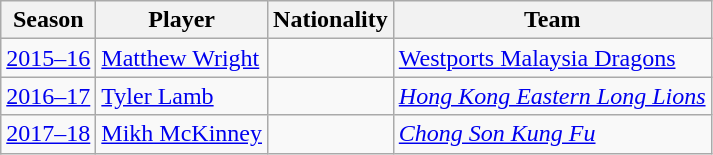<table class="wikitable" style="font-size:100%;">
<tr>
<th>Season</th>
<th>Player</th>
<th>Nationality</th>
<th>Team</th>
</tr>
<tr>
<td align=center><a href='#'>2015–16</a></td>
<td><a href='#'>Matthew Wright</a></td>
<td></td>
<td> <a href='#'>Westports Malaysia Dragons</a></td>
</tr>
<tr>
<td align=center><a href='#'>2016–17</a></td>
<td><a href='#'>Tyler Lamb</a></td>
<td></td>
<td> <em><a href='#'>Hong Kong Eastern Long Lions</a></em></td>
</tr>
<tr>
<td align=center><a href='#'>2017–18</a></td>
<td><a href='#'>Mikh McKinney</a></td>
<td></td>
<td> <em><a href='#'>Chong Son Kung Fu</a></em></td>
</tr>
</table>
